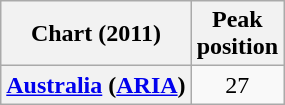<table class="wikitable sortable plainrowheaders" style="text-align:center">
<tr>
<th scope="col">Chart (2011)</th>
<th scope="col">Peak<br>position</th>
</tr>
<tr>
<th scope="row"><a href='#'>Australia</a> (<a href='#'>ARIA</a>)</th>
<td>27</td>
</tr>
</table>
